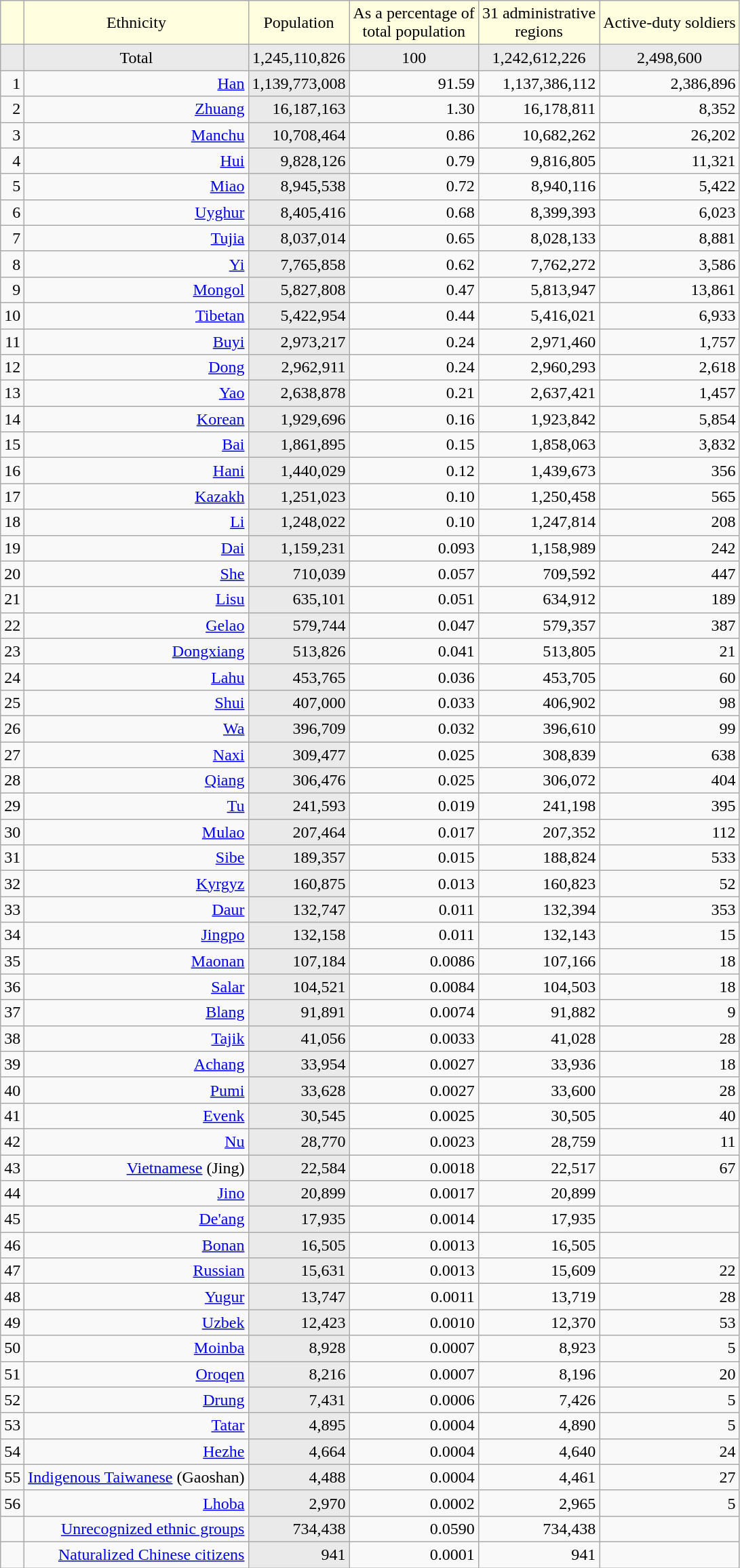<table class="wikitable sortable mw-collapsible" font="90%">
<tr valign=bottom bgcolor="#FFFFE0">
<td align="center" valign="middle"><br></td>
<td align="center" valign="middle">Ethnicity<br></td>
<td align="center" valign="middle">Population<br></td>
<td align="center" valign="middle">As a percentage of<br>total population<br></td>
<td align="center" valign="middle">31 administrative<br>regions<br></td>
<td align="center" valign="middle">Active-duty soldiers<br></td>
</tr>
<tr>
<td bgcolor="#EAEAEA"></td>
<td align="center" bgcolor="#EAEAEA">Total</td>
<td align="center" bgcolor="#EAEAEA">1,245,110,826</td>
<td align="center" bgcolor="#EAEAEA">100</td>
<td align="center" bgcolor="#EAEAEA">1,242,612,226</td>
<td align="center" bgcolor="#EAEAEA">2,498,600</td>
</tr>
<tr>
<td align="right">1</td>
<td align="right"><a href='#'>Han</a></td>
<td align="right" bgcolor="#EAEAEA">1,139,773,008</td>
<td align="right">91.59</td>
<td align="right">1,137,386,112</td>
<td align="right">2,386,896</td>
</tr>
<tr>
<td align="right">2</td>
<td align="right"><a href='#'>Zhuang</a></td>
<td align="right" bgcolor="#EAEAEA">16,187,163</td>
<td align="right">1.30</td>
<td align="right">16,178,811</td>
<td align="right">8,352</td>
</tr>
<tr>
<td align="right">3</td>
<td align="right"><a href='#'>Manchu</a></td>
<td align="right" bgcolor="#EAEAEA">10,708,464</td>
<td align="right">0.86</td>
<td align="right">10,682,262</td>
<td align="right">26,202</td>
</tr>
<tr>
<td align="right">4</td>
<td align="right"><a href='#'>Hui</a></td>
<td align="right" bgcolor="#EAEAEA">9,828,126</td>
<td align="right">0.79</td>
<td align="right">9,816,805</td>
<td align="right">11,321</td>
</tr>
<tr>
<td align="right">5</td>
<td align="right"><a href='#'>Miao</a></td>
<td align="right" bgcolor="#EAEAEA">8,945,538</td>
<td align="right">0.72</td>
<td align="right">8,940,116</td>
<td align="right">5,422</td>
</tr>
<tr>
<td align="right">6</td>
<td align="right"><a href='#'>Uyghur</a></td>
<td align="right" bgcolor="#EAEAEA">8,405,416</td>
<td align="right">0.68</td>
<td align="right">8,399,393</td>
<td align="right">6,023</td>
</tr>
<tr>
<td align="right">7</td>
<td align="right"><a href='#'>Tujia</a></td>
<td align="right" bgcolor="#EAEAEA">8,037,014</td>
<td align="right">0.65</td>
<td align="right">8,028,133</td>
<td align="right">8,881</td>
</tr>
<tr>
<td align="right">8</td>
<td align="right"><a href='#'>Yi</a></td>
<td align="right" bgcolor="#EAEAEA">7,765,858</td>
<td align="right">0.62</td>
<td align="right">7,762,272</td>
<td align="right">3,586</td>
</tr>
<tr>
<td align="right">9</td>
<td align="right"><a href='#'>Mongol</a></td>
<td align="right" bgcolor="#EAEAEA">5,827,808</td>
<td align="right">0.47</td>
<td align="right">5,813,947</td>
<td align="right">13,861</td>
</tr>
<tr>
<td align="right">10</td>
<td align="right"><a href='#'>Tibetan</a></td>
<td align="right" bgcolor="#EAEAEA">5,422,954</td>
<td align="right">0.44</td>
<td align="right">5,416,021</td>
<td align="right">6,933</td>
</tr>
<tr>
<td align="right">11</td>
<td align="right"><a href='#'>Buyi</a></td>
<td align="right" bgcolor="#EAEAEA">2,973,217</td>
<td align="right">0.24</td>
<td align="right">2,971,460</td>
<td align="right">1,757</td>
</tr>
<tr>
<td align="right">12</td>
<td align="right"><a href='#'>Dong</a></td>
<td align="right" bgcolor="#EAEAEA">2,962,911</td>
<td align="right">0.24</td>
<td align="right">2,960,293</td>
<td align="right">2,618</td>
</tr>
<tr>
<td align="right">13</td>
<td align="right"><a href='#'>Yao</a></td>
<td align="right" bgcolor="#EAEAEA">2,638,878</td>
<td align="right">0.21</td>
<td align="right">2,637,421</td>
<td align="right">1,457</td>
</tr>
<tr>
<td align="right">14</td>
<td align="right"><a href='#'>Korean</a></td>
<td align="right" bgcolor="#EAEAEA">1,929,696</td>
<td align="right">0.16</td>
<td align="right">1,923,842</td>
<td align="right">5,854</td>
</tr>
<tr>
<td align="right">15</td>
<td align="right"><a href='#'>Bai</a></td>
<td align="right" bgcolor="#EAEAEA">1,861,895</td>
<td align="right">0.15</td>
<td align="right">1,858,063</td>
<td align="right">3,832</td>
</tr>
<tr>
<td align="right">16</td>
<td align="right"><a href='#'>Hani</a></td>
<td align="right" bgcolor="#EAEAEA">1,440,029</td>
<td align="right">0.12</td>
<td align="right">1,439,673</td>
<td align="right">356</td>
</tr>
<tr>
<td align="right">17</td>
<td align="right"><a href='#'>Kazakh</a></td>
<td align="right" bgcolor="#EAEAEA">1,251,023</td>
<td align="right">0.10</td>
<td align="right">1,250,458</td>
<td align="right">565</td>
</tr>
<tr>
<td align="right">18</td>
<td align="right"><a href='#'>Li</a></td>
<td align="right" bgcolor="#EAEAEA">1,248,022</td>
<td align="right">0.10</td>
<td align="right">1,247,814</td>
<td align="right">208</td>
</tr>
<tr>
<td align="right">19</td>
<td align="right"><a href='#'>Dai</a></td>
<td align="right" bgcolor="#EAEAEA">1,159,231</td>
<td align="right">0.093</td>
<td align="right">1,158,989</td>
<td align="right">242</td>
</tr>
<tr>
<td align="right">20</td>
<td align="right"><a href='#'>She</a></td>
<td align="right" bgcolor="#EAEAEA">710,039</td>
<td align="right">0.057</td>
<td align="right">709,592</td>
<td align="right">447</td>
</tr>
<tr>
<td align="right">21</td>
<td align="right"><a href='#'>Lisu</a></td>
<td align="right" bgcolor="#EAEAEA">635,101</td>
<td align="right">0.051</td>
<td align="right">634,912</td>
<td align="right">189</td>
</tr>
<tr>
<td align="right">22</td>
<td align="right"><a href='#'>Gelao</a></td>
<td align="right" bgcolor="#EAEAEA">579,744</td>
<td align="right">0.047</td>
<td align="right">579,357</td>
<td align="right">387</td>
</tr>
<tr>
<td align="right">23</td>
<td align="right"><a href='#'>Dongxiang</a></td>
<td align="right" bgcolor="#EAEAEA">513,826</td>
<td align="right">0.041</td>
<td align="right">513,805</td>
<td align="right">21</td>
</tr>
<tr>
<td align="right">24</td>
<td align="right"><a href='#'>Lahu</a></td>
<td align="right" bgcolor="#EAEAEA">453,765</td>
<td align="right">0.036</td>
<td align="right">453,705</td>
<td align="right">60</td>
</tr>
<tr>
<td align="right">25</td>
<td align="right"><a href='#'>Shui</a></td>
<td align="right" bgcolor="#EAEAEA">407,000</td>
<td align="right">0.033</td>
<td align="right">406,902</td>
<td align="right">98</td>
</tr>
<tr>
<td align="right">26</td>
<td align="right"><a href='#'>Wa</a></td>
<td align="right" bgcolor="#EAEAEA">396,709</td>
<td align="right">0.032</td>
<td align="right">396,610</td>
<td align="right">99</td>
</tr>
<tr>
<td align="right">27</td>
<td align="right"><a href='#'>Naxi</a></td>
<td align="right" bgcolor="#EAEAEA">309,477</td>
<td align="right">0.025</td>
<td align="right">308,839</td>
<td align="right">638</td>
</tr>
<tr>
<td align="right">28</td>
<td align="right"><a href='#'>Qiang</a></td>
<td align="right" bgcolor="#EAEAEA">306,476</td>
<td align="right">0.025</td>
<td align="right">306,072</td>
<td align="right">404</td>
</tr>
<tr>
<td align="right">29</td>
<td align="right"><a href='#'>Tu</a></td>
<td align="right" bgcolor="#EAEAEA">241,593</td>
<td align="right">0.019</td>
<td align="right">241,198</td>
<td align="right">395</td>
</tr>
<tr>
<td align="right">30</td>
<td align="right"><a href='#'>Mulao</a></td>
<td align="right" bgcolor="#EAEAEA">207,464</td>
<td align="right">0.017</td>
<td align="right">207,352</td>
<td align="right">112</td>
</tr>
<tr>
<td align="right">31</td>
<td align="right"><a href='#'>Sibe</a></td>
<td align="right" bgcolor="#EAEAEA">189,357</td>
<td align="right">0.015</td>
<td align="right">188,824</td>
<td align="right">533</td>
</tr>
<tr>
<td align="right">32</td>
<td align="right"><a href='#'>Kyrgyz</a></td>
<td align="right" bgcolor="#EAEAEA">160,875</td>
<td align="right">0.013</td>
<td align="right">160,823</td>
<td align="right">52</td>
</tr>
<tr>
<td align="right">33</td>
<td align="right"><a href='#'>Daur</a></td>
<td align="right" bgcolor="#EAEAEA">132,747</td>
<td align="right">0.011</td>
<td align="right">132,394</td>
<td align="right">353</td>
</tr>
<tr>
<td align="right">34</td>
<td align="right"><a href='#'>Jingpo</a></td>
<td align="right" bgcolor="#EAEAEA">132,158</td>
<td align="right">0.011</td>
<td align="right">132,143</td>
<td align="right">15</td>
</tr>
<tr>
<td align="right">35</td>
<td align="right"><a href='#'>Maonan</a></td>
<td align="right" bgcolor="#EAEAEA">107,184</td>
<td align="right">0.0086</td>
<td align="right">107,166</td>
<td align="right">18</td>
</tr>
<tr>
<td align="right">36</td>
<td align="right"><a href='#'>Salar</a></td>
<td align="right" bgcolor="#EAEAEA">104,521</td>
<td align="right">0.0084</td>
<td align="right">104,503</td>
<td align="right">18</td>
</tr>
<tr>
<td align="right">37</td>
<td align="right"><a href='#'>Blang</a></td>
<td align="right" bgcolor="#EAEAEA">91,891</td>
<td align="right">0.0074</td>
<td align="right">91,882</td>
<td align="right">9</td>
</tr>
<tr>
<td align="right">38</td>
<td align="right"><a href='#'>Tajik</a></td>
<td align="right" bgcolor="#EAEAEA">41,056</td>
<td align="right">0.0033</td>
<td align="right">41,028</td>
<td align="right">28</td>
</tr>
<tr>
<td align="right">39</td>
<td align="right"><a href='#'>Achang</a></td>
<td align="right" bgcolor="#EAEAEA">33,954</td>
<td align="right">0.0027</td>
<td align="right">33,936</td>
<td align="right">18</td>
</tr>
<tr>
<td align="right">40</td>
<td align="right"><a href='#'>Pumi</a></td>
<td align="right" bgcolor="#EAEAEA">33,628</td>
<td align="right">0.0027</td>
<td align="right">33,600</td>
<td align="right">28</td>
</tr>
<tr>
<td align="right">41</td>
<td align="right"><a href='#'>Evenk</a></td>
<td align="right" bgcolor="#EAEAEA">30,545</td>
<td align="right">0.0025</td>
<td align="right">30,505</td>
<td align="right">40</td>
</tr>
<tr>
<td align="right">42</td>
<td align="right"><a href='#'>Nu</a></td>
<td align="right" bgcolor="#EAEAEA">28,770</td>
<td align="right">0.0023</td>
<td align="right">28,759</td>
<td align="right">11</td>
</tr>
<tr>
<td align="right">43</td>
<td align="right"><a href='#'>Vietnamese</a> (Jing)</td>
<td align="right" bgcolor="#EAEAEA">22,584</td>
<td align="right">0.0018</td>
<td align="right">22,517</td>
<td align="right">67</td>
</tr>
<tr>
<td align="right">44</td>
<td align="right"><a href='#'>Jino</a></td>
<td align="right" bgcolor="#EAEAEA">20,899</td>
<td align="right">0.0017</td>
<td align="right">20,899</td>
<td align="right"></td>
</tr>
<tr>
<td align="right">45</td>
<td align="right"><a href='#'>De'ang</a></td>
<td align="right" bgcolor="#EAEAEA">17,935</td>
<td align="right">0.0014</td>
<td align="right">17,935</td>
<td align="right"></td>
</tr>
<tr>
<td align="right">46</td>
<td align="right"><a href='#'>Bonan</a></td>
<td align="right" bgcolor="#EAEAEA">16,505</td>
<td align="right">0.0013</td>
<td align="right">16,505</td>
<td align="right"></td>
</tr>
<tr>
<td align="right">47</td>
<td align="right"><a href='#'>Russian</a></td>
<td align="right" bgcolor="#EAEAEA">15,631</td>
<td align="right">0.0013</td>
<td align="right">15,609</td>
<td align="right">22</td>
</tr>
<tr>
<td align="right">48</td>
<td align="right"><a href='#'>Yugur</a></td>
<td align="right" bgcolor="#EAEAEA">13,747</td>
<td align="right">0.0011</td>
<td align="right">13,719</td>
<td align="right">28</td>
</tr>
<tr>
<td align="right">49</td>
<td align="right"><a href='#'>Uzbek</a></td>
<td align="right" bgcolor="#EAEAEA">12,423</td>
<td align="right">0.0010</td>
<td align="right">12,370</td>
<td align="right">53</td>
</tr>
<tr>
<td align="right">50</td>
<td align="right"><a href='#'>Moinba</a></td>
<td align="right" bgcolor="#EAEAEA">8,928</td>
<td align="right">0.0007</td>
<td align="right">8,923</td>
<td align="right">5</td>
</tr>
<tr>
<td align="right">51</td>
<td align="right"><a href='#'>Oroqen</a></td>
<td align="right" bgcolor="#EAEAEA">8,216</td>
<td align="right">0.0007</td>
<td align="right">8,196</td>
<td align="right">20</td>
</tr>
<tr>
<td align="right">52</td>
<td align="right"><a href='#'>Drung</a></td>
<td align="right" bgcolor="#EAEAEA">7,431</td>
<td align="right">0.0006</td>
<td align="right">7,426</td>
<td align="right">5</td>
</tr>
<tr>
<td align="right">53</td>
<td align="right"><a href='#'>Tatar</a></td>
<td align="right" bgcolor="#EAEAEA">4,895</td>
<td align="right">0.0004</td>
<td align="right">4,890</td>
<td align="right">5</td>
</tr>
<tr>
<td align="right">54</td>
<td align="right"><a href='#'>Hezhe</a></td>
<td align="right" bgcolor="#EAEAEA">4,664</td>
<td align="right">0.0004</td>
<td align="right">4,640</td>
<td align="right">24</td>
</tr>
<tr>
<td align="right">55</td>
<td align="right"><a href='#'>Indigenous Taiwanese</a> (Gaoshan)</td>
<td align="right" bgcolor="#EAEAEA">4,488</td>
<td align="right">0.0004</td>
<td align="right">4,461</td>
<td align="right">27</td>
</tr>
<tr>
<td align="right">56</td>
<td align="right"><a href='#'>Lhoba</a></td>
<td align="right" bgcolor="#EAEAEA">2,970</td>
<td align="right">0.0002</td>
<td align="right">2,965</td>
<td align="right">5</td>
</tr>
<tr>
<td align="right"></td>
<td align="right"><a href='#'>Unrecognized ethnic groups</a></td>
<td align="right" bgcolor="#EAEAEA">734,438</td>
<td align="right">0.0590</td>
<td align="right">734,438</td>
<td align="right"></td>
</tr>
<tr>
<td align="right"></td>
<td align="right"><a href='#'>Naturalized Chinese citizens</a></td>
<td align="right" bgcolor="#EAEAEA">941</td>
<td align="right">0.0001</td>
<td align="right">941</td>
<td align="right"></td>
</tr>
</table>
